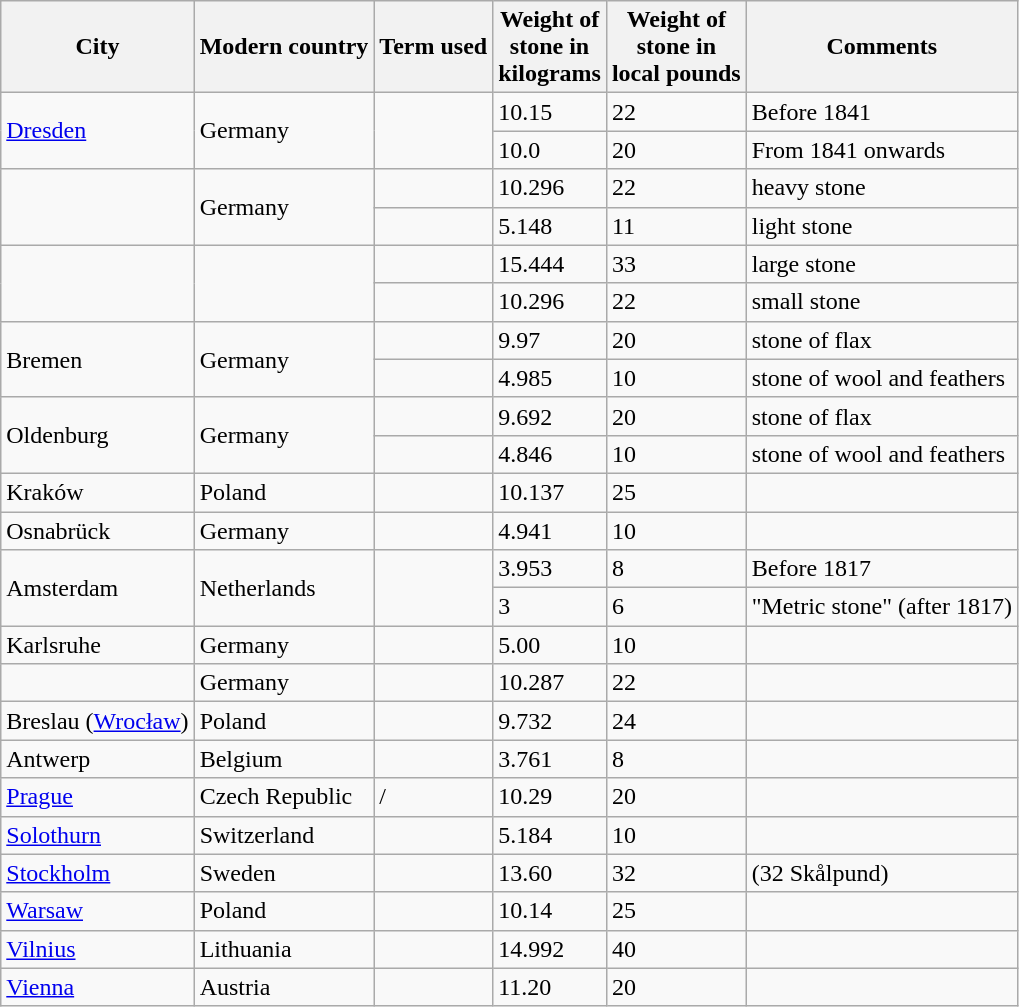<table class="wikitable">
<tr>
<th>City</th>
<th>Modern country</th>
<th>Term used</th>
<th>Weight of<br>stone in<br>kilograms</th>
<th>Weight of<br>stone in<br>local pounds</th>
<th>Comments</th>
</tr>
<tr>
<td rowspan = "2"><a href='#'>Dresden</a></td>
<td rowspan = "2">Germany</td>
<td rowspan="2"></td>
<td>10.15</td>
<td>22</td>
<td>Before 1841</td>
</tr>
<tr>
<td>10.0</td>
<td>20</td>
<td>From 1841 onwards</td>
</tr>
<tr>
<td rowspan = "2"></td>
<td rowspan = "2">Germany</td>
<td></td>
<td>10.296</td>
<td>22</td>
<td>heavy stone</td>
</tr>
<tr>
<td></td>
<td>5.148</td>
<td>11</td>
<td>light stone</td>
</tr>
<tr>
<td rowspan = "2"></td>
<td rowspan = "2"></td>
<td></td>
<td>15.444</td>
<td>33</td>
<td>large stone</td>
</tr>
<tr>
<td></td>
<td>10.296</td>
<td>22</td>
<td>small stone</td>
</tr>
<tr>
<td rowspan = "2">Bremen</td>
<td rowspan = "2">Germany</td>
<td></td>
<td>9.97</td>
<td>20</td>
<td>stone of flax</td>
</tr>
<tr>
<td></td>
<td>4.985</td>
<td>10</td>
<td>stone of wool and feathers</td>
</tr>
<tr>
<td rowspan = "2">Oldenburg</td>
<td rowspan = "2">Germany</td>
<td></td>
<td>9.692</td>
<td>20</td>
<td>stone of flax</td>
</tr>
<tr>
<td></td>
<td>4.846</td>
<td>10</td>
<td>stone of wool and feathers</td>
</tr>
<tr>
<td>Kraków</td>
<td>Poland</td>
<td></td>
<td>10.137</td>
<td>25</td>
<td></td>
</tr>
<tr>
<td>Osnabrück</td>
<td>Germany</td>
<td></td>
<td>4.941</td>
<td>10</td>
<td></td>
</tr>
<tr>
<td rowspan = "2">Amsterdam</td>
<td rowspan = "2">Netherlands</td>
<td rowspan = "2"></td>
<td>3.953</td>
<td>8</td>
<td>Before 1817</td>
</tr>
<tr>
<td>3</td>
<td>6</td>
<td>"Metric stone" (after 1817)</td>
</tr>
<tr>
<td>Karlsruhe</td>
<td>Germany</td>
<td></td>
<td>5.00</td>
<td>10</td>
<td></td>
</tr>
<tr>
<td></td>
<td>Germany</td>
<td></td>
<td>10.287</td>
<td>22</td>
<td></td>
</tr>
<tr>
<td>Breslau (<a href='#'>Wrocław</a>)</td>
<td>Poland</td>
<td></td>
<td>9.732</td>
<td>24</td>
<td></td>
</tr>
<tr>
<td>Antwerp</td>
<td>Belgium</td>
<td></td>
<td>3.761</td>
<td>8</td>
<td></td>
</tr>
<tr>
<td><a href='#'>Prague</a></td>
<td>Czech Republic</td>
<td>/</td>
<td>10.29</td>
<td>20</td>
<td></td>
</tr>
<tr>
<td><a href='#'>Solothurn</a></td>
<td>Switzerland</td>
<td></td>
<td>5.184</td>
<td>10</td>
<td></td>
</tr>
<tr>
<td><a href='#'>Stockholm</a></td>
<td>Sweden</td>
<td></td>
<td>13.60</td>
<td>32</td>
<td>(32 Skålpund)</td>
</tr>
<tr>
<td><a href='#'>Warsaw</a></td>
<td>Poland</td>
<td></td>
<td>10.14</td>
<td>25</td>
<td></td>
</tr>
<tr>
<td><a href='#'>Vilnius</a></td>
<td>Lithuania</td>
<td></td>
<td>14.992</td>
<td>40</td>
<td></td>
</tr>
<tr>
<td><a href='#'>Vienna</a></td>
<td>Austria</td>
<td></td>
<td>11.20</td>
<td>20</td>
<td></td>
</tr>
</table>
